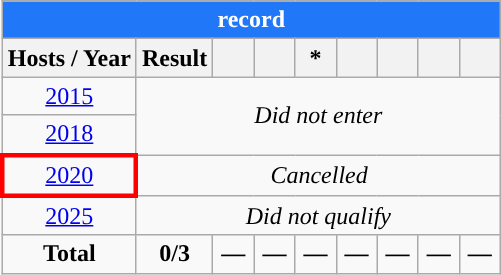<table class="wikitable mw-collapsible" style="text-align: center;font-size:100%;">
<tr>
<th colspan="9" style="background: #2077F8; color: white;"><a href='#'></a> record</th>
</tr>
<tr>
<th>Hosts / Year</th>
<th>Result</th>
<th width=20></th>
<th width=20></th>
<th width=20>*</th>
<th width=20></th>
<th width=20></th>
<th width=20></th>
<th width=20></th>
</tr>
<tr>
<td> <a href='#'>2015</a></td>
<td colspan=8 rowspan=2><em>Did not enter</em></td>
</tr>
<tr>
<td> <a href='#'>2018</a></td>
</tr>
<tr>
<td style="border: 3px solid red"> <a href='#'>2020</a></td>
<td colspan=8><em>Cancelled</em></td>
</tr>
<tr>
<td> <a href='#'>2025</a></td>
<td colspan=8><em>Did not qualify</em></td>
</tr>
<tr>
<td><strong>Total</strong></td>
<td><strong>0/3</strong></td>
<td><strong>—</strong></td>
<td><strong>—</strong></td>
<td><strong>—</strong></td>
<td><strong>—</strong></td>
<td><strong>—</strong></td>
<td><strong>—</strong></td>
<td><strong>—</strong></td>
</tr>
</table>
